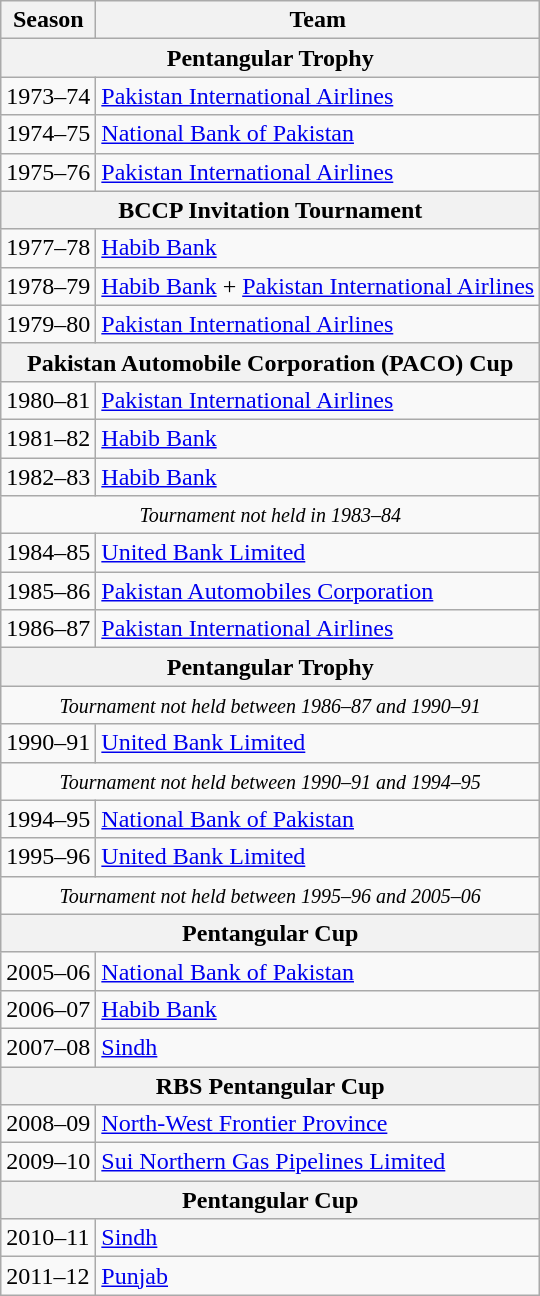<table class="wikitable">
<tr>
<th>Season</th>
<th>Team</th>
</tr>
<tr>
<th colspan=2>Pentangular Trophy</th>
</tr>
<tr>
<td>1973–74</td>
<td><a href='#'>Pakistan International Airlines</a></td>
</tr>
<tr>
<td>1974–75</td>
<td><a href='#'>National Bank of Pakistan</a></td>
</tr>
<tr>
<td>1975–76</td>
<td><a href='#'>Pakistan International Airlines</a></td>
</tr>
<tr>
<th colspan=2>BCCP Invitation Tournament</th>
</tr>
<tr>
<td>1977–78</td>
<td><a href='#'>Habib Bank</a></td>
</tr>
<tr>
<td>1978–79</td>
<td><a href='#'>Habib Bank</a> + <a href='#'>Pakistan International Airlines</a></td>
</tr>
<tr>
<td>1979–80</td>
<td><a href='#'>Pakistan International Airlines</a></td>
</tr>
<tr>
<th colspan=2>Pakistan Automobile Corporation (PACO) Cup</th>
</tr>
<tr>
<td>1980–81</td>
<td><a href='#'>Pakistan International Airlines</a></td>
</tr>
<tr>
<td>1981–82</td>
<td><a href='#'>Habib Bank</a></td>
</tr>
<tr>
<td>1982–83</td>
<td><a href='#'>Habib Bank</a></td>
</tr>
<tr>
<td colspan=2 align=center><small><em>Tournament not held in 1983–84</em></small></td>
</tr>
<tr>
<td>1984–85</td>
<td><a href='#'>United Bank Limited</a></td>
</tr>
<tr>
<td>1985–86</td>
<td><a href='#'>Pakistan Automobiles Corporation</a></td>
</tr>
<tr>
<td>1986–87</td>
<td><a href='#'>Pakistan International Airlines</a></td>
</tr>
<tr>
<th colspan=2>Pentangular Trophy</th>
</tr>
<tr>
<td colspan=2 align=center><small><em>Tournament not held between 1986–87 and 1990–91</em></small></td>
</tr>
<tr>
<td>1990–91</td>
<td><a href='#'>United Bank Limited</a></td>
</tr>
<tr>
<td colspan=2 align=center><small><em>Tournament not held between 1990–91 and 1994–95</em></small></td>
</tr>
<tr>
<td>1994–95</td>
<td><a href='#'>National Bank of Pakistan</a></td>
</tr>
<tr>
<td>1995–96</td>
<td><a href='#'>United Bank Limited</a></td>
</tr>
<tr>
<td colspan=2 align=center><small><em>Tournament not held between 1995–96 and 2005–06</em></small></td>
</tr>
<tr>
<th colspan=2>Pentangular Cup</th>
</tr>
<tr>
<td>2005–06</td>
<td><a href='#'>National Bank of Pakistan</a></td>
</tr>
<tr>
<td>2006–07</td>
<td><a href='#'>Habib Bank</a></td>
</tr>
<tr>
<td>2007–08</td>
<td><a href='#'>Sindh</a></td>
</tr>
<tr>
<th colspan=2>RBS Pentangular Cup</th>
</tr>
<tr>
<td>2008–09</td>
<td><a href='#'>North-West Frontier Province</a></td>
</tr>
<tr>
<td>2009–10</td>
<td><a href='#'>Sui Northern Gas Pipelines Limited</a></td>
</tr>
<tr>
<th colspan=2>Pentangular Cup</th>
</tr>
<tr>
<td>2010–11</td>
<td><a href='#'>Sindh</a></td>
</tr>
<tr>
<td>2011–12</td>
<td><a href='#'>Punjab</a></td>
</tr>
</table>
